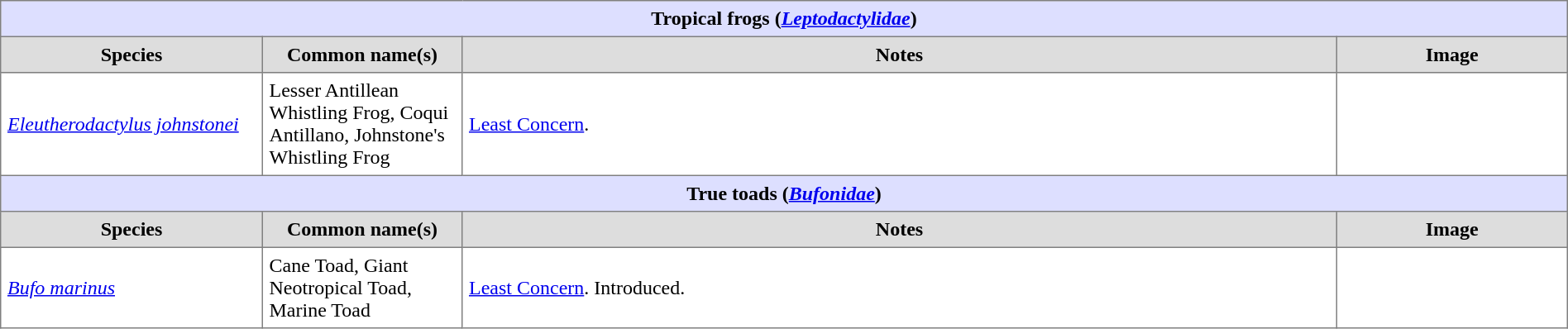<table border=1 style="border-collapse:collapse;" cellpadding=5 width=100%>
<tr>
<th colspan=4 bgcolor=#DDDFFF>Tropical frogs (<em><a href='#'>Leptodactylidae</a></em>)</th>
</tr>
<tr bgcolor=#DDDDDD align=center>
<th width=200px>Species</th>
<th width=150px>Common name(s)</th>
<th>Notes</th>
<th width=175px>Image</th>
</tr>
<tr>
<td><em><a href='#'>Eleutherodactylus johnstonei</a></em></td>
<td>Lesser Antillean Whistling Frog, Coqui Antillano, Johnstone's Whistling Frog</td>
<td><a href='#'>Least Concern</a>.</td>
<td></td>
</tr>
<tr>
<th colspan=4 bgcolor=#DDDFFF>True toads (<em><a href='#'>Bufonidae</a></em>)</th>
</tr>
<tr bgcolor=#DDDDDD align=center>
<th width=200px>Species</th>
<th width=150px>Common name(s)</th>
<th>Notes</th>
<th width=175px>Image</th>
</tr>
<tr>
<td><em><a href='#'>Bufo marinus</a></em></td>
<td>Cane Toad, Giant Neotropical Toad, Marine Toad</td>
<td><a href='#'>Least Concern</a>.  Introduced.</td>
<td></td>
</tr>
</table>
